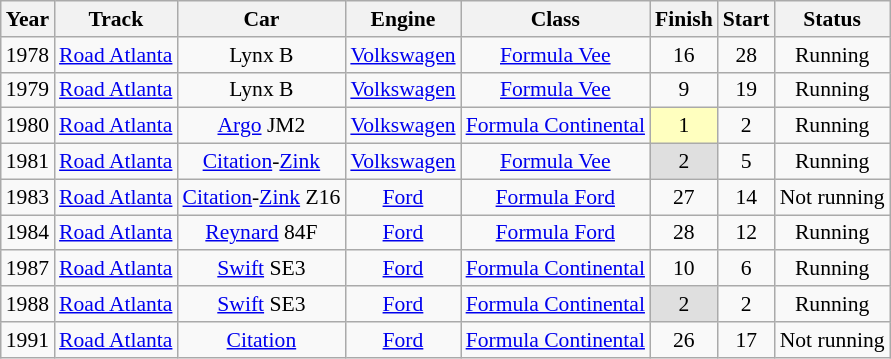<table class="wikitable" style="text-align:center; font-size:90%">
<tr>
<th>Year</th>
<th>Track</th>
<th>Car</th>
<th>Engine</th>
<th>Class</th>
<th>Finish</th>
<th>Start</th>
<th>Status</th>
</tr>
<tr>
<td>1978</td>
<td><a href='#'>Road Atlanta</a></td>
<td>Lynx B</td>
<td><a href='#'>Volkswagen</a></td>
<td><a href='#'>Formula Vee</a></td>
<td>16</td>
<td>28</td>
<td>Running</td>
</tr>
<tr>
<td>1979</td>
<td><a href='#'>Road Atlanta</a></td>
<td>Lynx B</td>
<td><a href='#'>Volkswagen</a></td>
<td><a href='#'>Formula Vee</a></td>
<td>9</td>
<td>19</td>
<td>Running</td>
</tr>
<tr>
<td>1980</td>
<td><a href='#'>Road Atlanta</a></td>
<td><a href='#'>Argo</a> JM2</td>
<td><a href='#'>Volkswagen</a></td>
<td><a href='#'>Formula Continental</a></td>
<td style="background-color:#FFFFBF">1</td>
<td>2</td>
<td>Running</td>
</tr>
<tr>
<td>1981</td>
<td><a href='#'>Road Atlanta</a></td>
<td><a href='#'>Citation</a>-<a href='#'>Zink</a></td>
<td><a href='#'>Volkswagen</a></td>
<td><a href='#'>Formula Vee</a></td>
<td style="background-color:#DFDFDF">2</td>
<td>5</td>
<td>Running</td>
</tr>
<tr>
<td>1983</td>
<td><a href='#'>Road Atlanta</a></td>
<td><a href='#'>Citation</a>-<a href='#'>Zink</a> Z16</td>
<td><a href='#'>Ford</a></td>
<td><a href='#'>Formula Ford</a></td>
<td>27</td>
<td>14</td>
<td>Not running</td>
</tr>
<tr>
<td>1984</td>
<td><a href='#'>Road Atlanta</a></td>
<td><a href='#'>Reynard</a> 84F</td>
<td><a href='#'>Ford</a></td>
<td><a href='#'>Formula Ford</a></td>
<td>28</td>
<td>12</td>
<td>Running</td>
</tr>
<tr>
<td>1987</td>
<td><a href='#'>Road Atlanta</a></td>
<td><a href='#'>Swift</a> SE3</td>
<td><a href='#'>Ford</a></td>
<td><a href='#'>Formula Continental</a></td>
<td>10</td>
<td>6</td>
<td>Running</td>
</tr>
<tr>
<td>1988</td>
<td><a href='#'>Road Atlanta</a></td>
<td><a href='#'>Swift</a> SE3</td>
<td><a href='#'>Ford</a></td>
<td><a href='#'>Formula Continental</a></td>
<td style="background-color:#DFDFDF">2</td>
<td>2</td>
<td>Running</td>
</tr>
<tr>
<td>1991</td>
<td><a href='#'>Road Atlanta</a></td>
<td><a href='#'>Citation</a></td>
<td><a href='#'>Ford</a></td>
<td><a href='#'>Formula Continental</a></td>
<td>26</td>
<td>17</td>
<td>Not running</td>
</tr>
</table>
